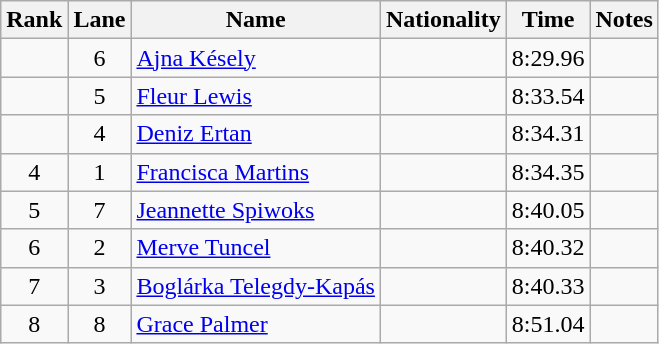<table class="wikitable sortable" style="text-align:center">
<tr>
<th>Rank</th>
<th>Lane</th>
<th>Name</th>
<th>Nationality</th>
<th>Time</th>
<th>Notes</th>
</tr>
<tr>
<td></td>
<td>6</td>
<td align=left><a href='#'>Ajna Késely</a></td>
<td align=left></td>
<td>8:29.96</td>
<td></td>
</tr>
<tr>
<td></td>
<td>5</td>
<td align=left><a href='#'>Fleur Lewis</a></td>
<td align=left></td>
<td>8:33.54</td>
<td></td>
</tr>
<tr>
<td></td>
<td>4</td>
<td align=left><a href='#'>Deniz Ertan</a></td>
<td align=left></td>
<td>8:34.31</td>
<td></td>
</tr>
<tr>
<td>4</td>
<td>1</td>
<td align=left><a href='#'>Francisca Martins</a></td>
<td align=left></td>
<td>8:34.35</td>
<td></td>
</tr>
<tr>
<td>5</td>
<td>7</td>
<td align=left><a href='#'>Jeannette Spiwoks</a></td>
<td align=left></td>
<td>8:40.05</td>
<td></td>
</tr>
<tr>
<td>6</td>
<td>2</td>
<td align=left><a href='#'>Merve Tuncel</a></td>
<td align=left></td>
<td>8:40.32</td>
<td></td>
</tr>
<tr>
<td>7</td>
<td>3</td>
<td align=left><a href='#'>Boglárka Telegdy-Kapás</a></td>
<td align=left></td>
<td>8:40.33</td>
<td></td>
</tr>
<tr>
<td>8</td>
<td>8</td>
<td align=left><a href='#'>Grace Palmer</a></td>
<td align=left></td>
<td>8:51.04</td>
<td></td>
</tr>
</table>
